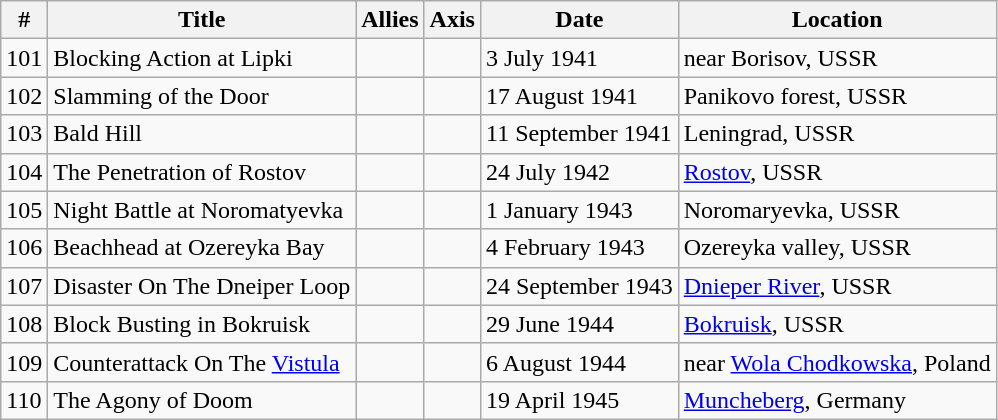<table class="wikitable sortable">
<tr>
<th>#</th>
<th>Title</th>
<th>Allies</th>
<th>Axis</th>
<th>Date</th>
<th>Location</th>
</tr>
<tr>
<td>101</td>
<td>Blocking Action at Lipki</td>
<td align="center"></td>
<td align="center"></td>
<td>3 July 1941</td>
<td>near Borisov, USSR</td>
</tr>
<tr>
<td>102</td>
<td>Slamming of the Door</td>
<td align="center"></td>
<td align="center"></td>
<td>17 August 1941</td>
<td>Panikovo forest, USSR</td>
</tr>
<tr>
<td>103</td>
<td>Bald Hill</td>
<td align="center"></td>
<td align="center"></td>
<td>11 September 1941</td>
<td>Leningrad, USSR</td>
</tr>
<tr>
<td>104</td>
<td>The Penetration of Rostov</td>
<td align="center"></td>
<td align="center"></td>
<td>24 July 1942</td>
<td><a href='#'>Rostov</a>, USSR</td>
</tr>
<tr>
<td>105</td>
<td>Night Battle at Noromatyevka</td>
<td align="center"></td>
<td align="center"></td>
<td>1 January 1943</td>
<td>Noromaryevka, USSR</td>
</tr>
<tr>
<td>106</td>
<td>Beachhead at Ozereyka Bay</td>
<td align="center"></td>
<td align="center"> </td>
<td>4 February 1943</td>
<td>Ozereyka valley, USSR</td>
</tr>
<tr>
<td>107</td>
<td>Disaster On The Dneiper Loop</td>
<td align="center"></td>
<td align="center"></td>
<td>24 September 1943</td>
<td><a href='#'>Dnieper River</a>, USSR</td>
</tr>
<tr>
<td>108</td>
<td>Block Busting in Bokruisk</td>
<td align="center"></td>
<td align="center"></td>
<td>29 June 1944</td>
<td><a href='#'>Bokruisk</a>, USSR</td>
</tr>
<tr>
<td>109</td>
<td>Counterattack On The <a href='#'>Vistula</a></td>
<td align="center"></td>
<td align="center"></td>
<td>6 August 1944</td>
<td>near <a href='#'>Wola Chodkowska</a>, Poland</td>
</tr>
<tr>
<td>110</td>
<td>The Agony of Doom</td>
<td align="center"></td>
<td align="center"></td>
<td>19 April 1945</td>
<td><a href='#'>Muncheberg</a>, Germany</td>
</tr>
</table>
